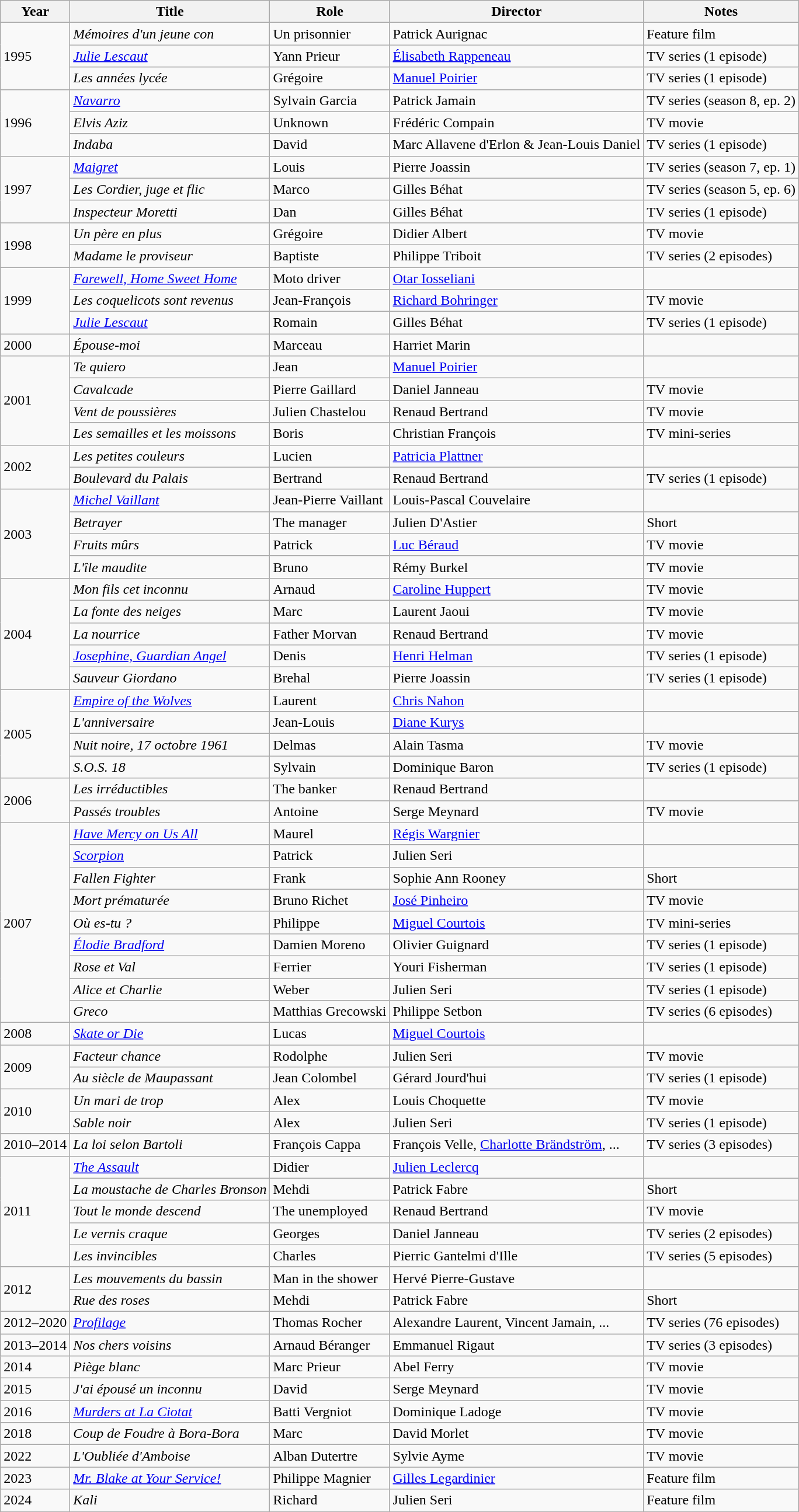<table class="wikitable sortable">
<tr>
<th>Year</th>
<th>Title</th>
<th>Role</th>
<th>Director</th>
<th class="unsortable">Notes</th>
</tr>
<tr>
<td rowspan=3>1995</td>
<td><em>Mémoires d'un jeune con</em></td>
<td>Un prisonnier</td>
<td>Patrick Aurignac</td>
<td>Feature film</td>
</tr>
<tr>
<td><em><a href='#'>Julie Lescaut</a></em></td>
<td>Yann Prieur</td>
<td><a href='#'>Élisabeth Rappeneau</a></td>
<td>TV series (1 episode)</td>
</tr>
<tr>
<td><em>Les années lycée</em></td>
<td>Grégoire</td>
<td><a href='#'>Manuel Poirier</a></td>
<td>TV series (1 episode)</td>
</tr>
<tr>
<td rowspan=3>1996</td>
<td><em><a href='#'>Navarro</a></em></td>
<td>Sylvain Garcia</td>
<td>Patrick Jamain</td>
<td>TV series (season 8, ep. 2)</td>
</tr>
<tr>
<td><em>Elvis Aziz</em></td>
<td>Unknown</td>
<td>Frédéric Compain</td>
<td>TV movie</td>
</tr>
<tr>
<td><em>Indaba</em></td>
<td>David</td>
<td>Marc Allavene d'Erlon & Jean-Louis Daniel</td>
<td>TV series (1 episode)</td>
</tr>
<tr>
<td rowspan=3>1997</td>
<td><em><a href='#'>Maigret</a></em></td>
<td>Louis</td>
<td>Pierre Joassin</td>
<td>TV series (season 7, ep. 1)</td>
</tr>
<tr>
<td><em>Les Cordier, juge et flic</em></td>
<td>Marco</td>
<td>Gilles Béhat</td>
<td>TV series (season 5, ep. 6)</td>
</tr>
<tr>
<td><em>Inspecteur Moretti</em></td>
<td>Dan</td>
<td>Gilles Béhat</td>
<td>TV series (1 episode)</td>
</tr>
<tr>
<td rowspan=2>1998</td>
<td><em>Un père en plus</em></td>
<td>Grégoire</td>
<td>Didier Albert</td>
<td>TV movie</td>
</tr>
<tr>
<td><em>Madame le proviseur</em></td>
<td>Baptiste</td>
<td>Philippe Triboit</td>
<td>TV series (2 episodes)</td>
</tr>
<tr>
<td rowspan=3>1999</td>
<td><em><a href='#'>Farewell, Home Sweet Home</a></em></td>
<td>Moto driver</td>
<td><a href='#'>Otar Iosseliani</a></td>
<td></td>
</tr>
<tr>
<td><em>Les coquelicots sont revenus</em></td>
<td>Jean-François</td>
<td><a href='#'>Richard Bohringer</a></td>
<td>TV movie</td>
</tr>
<tr>
<td><em><a href='#'>Julie Lescaut</a></em></td>
<td>Romain</td>
<td>Gilles Béhat</td>
<td>TV series (1 episode)</td>
</tr>
<tr>
<td>2000</td>
<td><em>Épouse-moi</em></td>
<td>Marceau</td>
<td>Harriet Marin</td>
<td></td>
</tr>
<tr>
<td rowspan=4>2001</td>
<td><em>Te quiero</em></td>
<td>Jean</td>
<td><a href='#'>Manuel Poirier</a></td>
<td></td>
</tr>
<tr>
<td><em>Cavalcade</em></td>
<td>Pierre Gaillard</td>
<td>Daniel Janneau</td>
<td>TV movie</td>
</tr>
<tr>
<td><em>Vent de poussières</em></td>
<td>Julien Chastelou</td>
<td>Renaud Bertrand</td>
<td>TV movie</td>
</tr>
<tr>
<td><em>Les semailles et les moissons</em></td>
<td>Boris</td>
<td>Christian François</td>
<td>TV mini-series</td>
</tr>
<tr>
<td rowspan=2>2002</td>
<td><em>Les petites couleurs</em></td>
<td>Lucien</td>
<td><a href='#'>Patricia Plattner</a></td>
<td></td>
</tr>
<tr>
<td><em>Boulevard du Palais</em></td>
<td>Bertrand</td>
<td>Renaud Bertrand</td>
<td>TV series (1 episode)</td>
</tr>
<tr>
<td rowspan=4>2003</td>
<td><em><a href='#'>Michel Vaillant</a></em></td>
<td>Jean-Pierre Vaillant</td>
<td>Louis-Pascal Couvelaire</td>
<td></td>
</tr>
<tr>
<td><em>Betrayer</em></td>
<td>The manager</td>
<td>Julien D'Astier</td>
<td>Short</td>
</tr>
<tr>
<td><em>Fruits mûrs</em></td>
<td>Patrick</td>
<td><a href='#'>Luc Béraud</a></td>
<td>TV movie</td>
</tr>
<tr>
<td><em>L'île maudite</em></td>
<td>Bruno</td>
<td>Rémy Burkel</td>
<td>TV movie</td>
</tr>
<tr>
<td rowspan=5>2004</td>
<td><em>Mon fils cet inconnu</em></td>
<td>Arnaud</td>
<td><a href='#'>Caroline Huppert</a></td>
<td>TV movie</td>
</tr>
<tr>
<td><em>La fonte des neiges</em></td>
<td>Marc</td>
<td>Laurent Jaoui</td>
<td>TV movie</td>
</tr>
<tr>
<td><em>La nourrice</em></td>
<td>Father Morvan</td>
<td>Renaud Bertrand</td>
<td>TV movie</td>
</tr>
<tr>
<td><em><a href='#'>Josephine, Guardian Angel</a></em></td>
<td>Denis</td>
<td><a href='#'>Henri Helman</a></td>
<td>TV series (1 episode)</td>
</tr>
<tr>
<td><em>Sauveur Giordano</em></td>
<td>Brehal</td>
<td>Pierre Joassin</td>
<td>TV series (1 episode)</td>
</tr>
<tr>
<td rowspan=4>2005</td>
<td><em><a href='#'>Empire of the Wolves</a></em></td>
<td>Laurent</td>
<td><a href='#'>Chris Nahon</a></td>
<td></td>
</tr>
<tr>
<td><em>L'anniversaire</em></td>
<td>Jean-Louis</td>
<td><a href='#'>Diane Kurys</a></td>
<td></td>
</tr>
<tr>
<td><em>Nuit noire, 17 octobre 1961</em></td>
<td>Delmas</td>
<td>Alain Tasma</td>
<td>TV movie</td>
</tr>
<tr>
<td><em>S.O.S. 18</em></td>
<td>Sylvain</td>
<td>Dominique Baron</td>
<td>TV series (1 episode)</td>
</tr>
<tr>
<td rowspan=2>2006</td>
<td><em>Les irréductibles</em></td>
<td>The banker</td>
<td>Renaud Bertrand</td>
<td></td>
</tr>
<tr>
<td><em>Passés troubles</em></td>
<td>Antoine</td>
<td>Serge Meynard</td>
<td>TV movie</td>
</tr>
<tr>
<td rowspan=9>2007</td>
<td><em><a href='#'>Have Mercy on Us All</a></em></td>
<td>Maurel</td>
<td><a href='#'>Régis Wargnier</a></td>
<td></td>
</tr>
<tr>
<td><em><a href='#'>Scorpion</a></em></td>
<td>Patrick</td>
<td>Julien Seri</td>
<td></td>
</tr>
<tr>
<td><em>Fallen Fighter</em></td>
<td>Frank</td>
<td>Sophie Ann Rooney</td>
<td>Short</td>
</tr>
<tr>
<td><em>Mort prématurée</em></td>
<td>Bruno Richet</td>
<td><a href='#'>José Pinheiro</a></td>
<td>TV movie</td>
</tr>
<tr>
<td><em>Où es-tu ?</em></td>
<td>Philippe</td>
<td><a href='#'>Miguel Courtois</a></td>
<td>TV mini-series</td>
</tr>
<tr>
<td><em><a href='#'>Élodie Bradford</a></em></td>
<td>Damien Moreno</td>
<td>Olivier Guignard</td>
<td>TV series (1 episode)</td>
</tr>
<tr>
<td><em>Rose et Val</em></td>
<td>Ferrier</td>
<td>Youri Fisherman</td>
<td>TV series (1 episode)</td>
</tr>
<tr>
<td><em>Alice et Charlie</em></td>
<td>Weber</td>
<td>Julien Seri</td>
<td>TV series (1 episode)</td>
</tr>
<tr>
<td><em>Greco</em></td>
<td>Matthias Grecowski</td>
<td>Philippe Setbon</td>
<td>TV series (6 episodes)</td>
</tr>
<tr>
<td>2008</td>
<td><em><a href='#'>Skate or Die</a></em></td>
<td>Lucas</td>
<td><a href='#'>Miguel Courtois</a></td>
<td></td>
</tr>
<tr>
<td rowspan=2>2009</td>
<td><em>Facteur chance</em></td>
<td>Rodolphe</td>
<td>Julien Seri</td>
<td>TV movie</td>
</tr>
<tr>
<td><em>Au siècle de Maupassant</em></td>
<td>Jean Colombel</td>
<td>Gérard Jourd'hui</td>
<td>TV series (1 episode)</td>
</tr>
<tr>
<td rowspan=2>2010</td>
<td><em>Un mari de trop</em></td>
<td>Alex</td>
<td>Louis Choquette</td>
<td>TV movie</td>
</tr>
<tr>
<td><em>Sable noir</em></td>
<td>Alex</td>
<td>Julien Seri</td>
<td>TV series (1 episode)</td>
</tr>
<tr>
<td>2010–2014</td>
<td><em>La loi selon Bartoli</em></td>
<td>François Cappa</td>
<td>François Velle, <a href='#'>Charlotte Brändström</a>, ...</td>
<td>TV series (3 episodes)</td>
</tr>
<tr>
<td rowspan=5>2011</td>
<td><em><a href='#'>The Assault</a></em></td>
<td>Didier</td>
<td><a href='#'>Julien Leclercq</a></td>
<td></td>
</tr>
<tr>
<td><em>La moustache de Charles Bronson</em></td>
<td>Mehdi</td>
<td>Patrick Fabre</td>
<td>Short</td>
</tr>
<tr>
<td><em>Tout le monde descend</em></td>
<td>The unemployed</td>
<td>Renaud Bertrand</td>
<td>TV movie</td>
</tr>
<tr>
<td><em>Le vernis craque</em></td>
<td>Georges</td>
<td>Daniel Janneau</td>
<td>TV series (2 episodes)</td>
</tr>
<tr>
<td><em>Les invincibles</em></td>
<td>Charles</td>
<td>Pierric Gantelmi d'Ille</td>
<td>TV series (5 episodes)</td>
</tr>
<tr>
<td rowspan=2>2012</td>
<td><em>Les mouvements du bassin</em></td>
<td>Man in the shower</td>
<td>Hervé Pierre-Gustave</td>
<td></td>
</tr>
<tr>
<td><em>Rue des roses</em></td>
<td>Mehdi</td>
<td>Patrick Fabre</td>
<td>Short</td>
</tr>
<tr>
<td>2012–2020</td>
<td><em><a href='#'>Profilage</a></em></td>
<td>Thomas Rocher</td>
<td>Alexandre Laurent, Vincent Jamain, ...</td>
<td>TV series (76 episodes)</td>
</tr>
<tr>
<td>2013–2014</td>
<td><em>Nos chers voisins</em></td>
<td>Arnaud Béranger</td>
<td>Emmanuel Rigaut</td>
<td>TV series (3 episodes)</td>
</tr>
<tr>
<td>2014</td>
<td><em>Piège blanc</em></td>
<td>Marc Prieur</td>
<td>Abel Ferry</td>
<td>TV movie</td>
</tr>
<tr>
<td>2015</td>
<td><em>J'ai épousé un inconnu</em></td>
<td>David</td>
<td>Serge Meynard</td>
<td>TV movie</td>
</tr>
<tr>
<td>2016</td>
<td><em><a href='#'>Murders at La Ciotat</a></em></td>
<td>Batti Vergniot</td>
<td>Dominique Ladoge</td>
<td>TV movie</td>
</tr>
<tr>
<td>2018</td>
<td><em>Coup de Foudre à Bora-Bora</em></td>
<td>Marc</td>
<td>David Morlet</td>
<td>TV movie</td>
</tr>
<tr>
<td>2022</td>
<td><em>L'Oubliée d'Amboise</em></td>
<td>Alban Dutertre</td>
<td>Sylvie Ayme</td>
<td>TV movie</td>
</tr>
<tr>
<td>2023</td>
<td><em><a href='#'>Mr. Blake at Your Service!</a></em></td>
<td>Philippe Magnier</td>
<td><a href='#'>Gilles Legardinier</a></td>
<td>Feature film</td>
</tr>
<tr>
<td>2024</td>
<td><em>Kali</em></td>
<td>Richard</td>
<td>Julien Seri</td>
<td>Feature film</td>
</tr>
</table>
